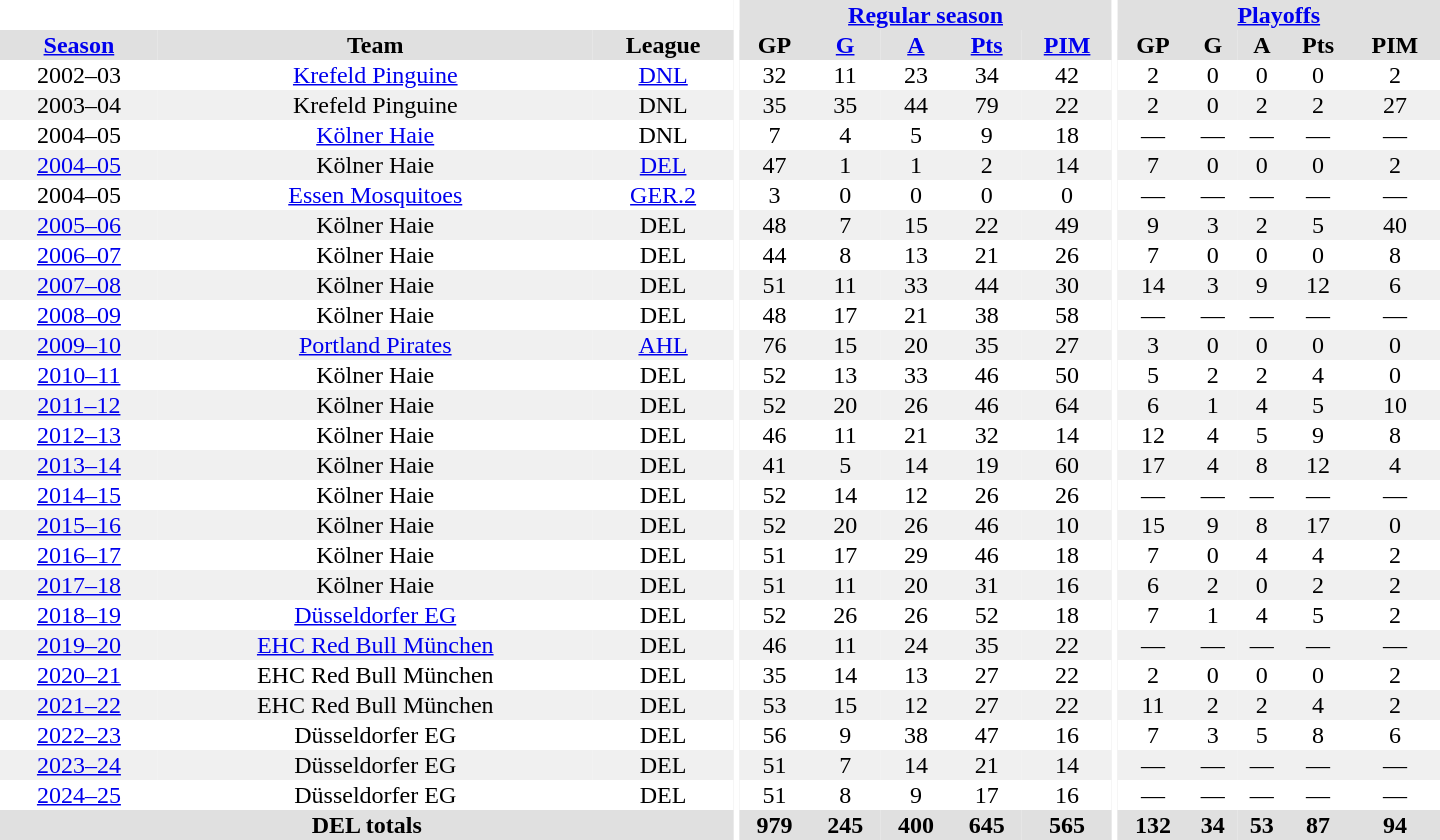<table border="0" cellpadding="1" cellspacing="0" style="text-align:center; width:60em">
<tr bgcolor="#e0e0e0">
<th colspan="3" bgcolor="#ffffff"></th>
<th rowspan="99" bgcolor="#ffffff"></th>
<th colspan="5"><a href='#'>Regular season</a></th>
<th rowspan="99" bgcolor="#ffffff"></th>
<th colspan="5"><a href='#'>Playoffs</a></th>
</tr>
<tr bgcolor="#e0e0e0">
<th><a href='#'>Season</a></th>
<th>Team</th>
<th>League</th>
<th>GP</th>
<th><a href='#'>G</a></th>
<th><a href='#'>A</a></th>
<th><a href='#'>Pts</a></th>
<th><a href='#'>PIM</a></th>
<th>GP</th>
<th>G</th>
<th>A</th>
<th>Pts</th>
<th>PIM</th>
</tr>
<tr>
<td>2002–03</td>
<td><a href='#'>Krefeld Pinguine</a></td>
<td><a href='#'>DNL</a></td>
<td>32</td>
<td>11</td>
<td>23</td>
<td>34</td>
<td>42</td>
<td>2</td>
<td>0</td>
<td>0</td>
<td>0</td>
<td>2</td>
</tr>
<tr bgcolor="#f0f0f0">
<td>2003–04</td>
<td>Krefeld Pinguine</td>
<td>DNL</td>
<td>35</td>
<td>35</td>
<td>44</td>
<td>79</td>
<td>22</td>
<td>2</td>
<td>0</td>
<td>2</td>
<td>2</td>
<td>27</td>
</tr>
<tr>
<td>2004–05</td>
<td><a href='#'>Kölner Haie</a></td>
<td>DNL</td>
<td>7</td>
<td>4</td>
<td>5</td>
<td>9</td>
<td>18</td>
<td>—</td>
<td>—</td>
<td>—</td>
<td>—</td>
<td>—</td>
</tr>
<tr bgcolor="#f0f0f0">
<td><a href='#'>2004–05</a></td>
<td>Kölner Haie</td>
<td><a href='#'>DEL</a></td>
<td>47</td>
<td>1</td>
<td>1</td>
<td>2</td>
<td>14</td>
<td>7</td>
<td>0</td>
<td>0</td>
<td>0</td>
<td>2</td>
</tr>
<tr>
<td>2004–05</td>
<td><a href='#'>Essen Mosquitoes</a></td>
<td><a href='#'>GER.2</a></td>
<td>3</td>
<td>0</td>
<td>0</td>
<td>0</td>
<td>0</td>
<td>—</td>
<td>—</td>
<td>—</td>
<td>—</td>
<td>—</td>
</tr>
<tr bgcolor="#f0f0f0">
<td><a href='#'>2005–06</a></td>
<td>Kölner Haie</td>
<td>DEL</td>
<td>48</td>
<td>7</td>
<td>15</td>
<td>22</td>
<td>49</td>
<td>9</td>
<td>3</td>
<td>2</td>
<td>5</td>
<td>40</td>
</tr>
<tr>
<td><a href='#'>2006–07</a></td>
<td>Kölner Haie</td>
<td>DEL</td>
<td>44</td>
<td>8</td>
<td>13</td>
<td>21</td>
<td>26</td>
<td>7</td>
<td>0</td>
<td>0</td>
<td>0</td>
<td>8</td>
</tr>
<tr bgcolor="#f0f0f0">
<td><a href='#'>2007–08</a></td>
<td>Kölner Haie</td>
<td>DEL</td>
<td>51</td>
<td>11</td>
<td>33</td>
<td>44</td>
<td>30</td>
<td>14</td>
<td>3</td>
<td>9</td>
<td>12</td>
<td>6</td>
</tr>
<tr>
<td><a href='#'>2008–09</a></td>
<td>Kölner Haie</td>
<td>DEL</td>
<td>48</td>
<td>17</td>
<td>21</td>
<td>38</td>
<td>58</td>
<td>—</td>
<td>—</td>
<td>—</td>
<td>—</td>
<td>—</td>
</tr>
<tr bgcolor="#f0f0f0">
<td><a href='#'>2009–10</a></td>
<td><a href='#'>Portland Pirates</a></td>
<td><a href='#'>AHL</a></td>
<td>76</td>
<td>15</td>
<td>20</td>
<td>35</td>
<td>27</td>
<td>3</td>
<td>0</td>
<td>0</td>
<td>0</td>
<td>0</td>
</tr>
<tr>
<td><a href='#'>2010–11</a></td>
<td>Kölner Haie</td>
<td>DEL</td>
<td>52</td>
<td>13</td>
<td>33</td>
<td>46</td>
<td>50</td>
<td>5</td>
<td>2</td>
<td>2</td>
<td>4</td>
<td>0</td>
</tr>
<tr bgcolor="#f0f0f0">
<td><a href='#'>2011–12</a></td>
<td>Kölner Haie</td>
<td>DEL</td>
<td>52</td>
<td>20</td>
<td>26</td>
<td>46</td>
<td>64</td>
<td>6</td>
<td>1</td>
<td>4</td>
<td>5</td>
<td>10</td>
</tr>
<tr>
<td><a href='#'>2012–13</a></td>
<td>Kölner Haie</td>
<td>DEL</td>
<td>46</td>
<td>11</td>
<td>21</td>
<td>32</td>
<td>14</td>
<td>12</td>
<td>4</td>
<td>5</td>
<td>9</td>
<td>8</td>
</tr>
<tr bgcolor="#f0f0f0">
<td><a href='#'>2013–14</a></td>
<td>Kölner Haie</td>
<td>DEL</td>
<td>41</td>
<td>5</td>
<td>14</td>
<td>19</td>
<td>60</td>
<td>17</td>
<td>4</td>
<td>8</td>
<td>12</td>
<td>4</td>
</tr>
<tr>
<td><a href='#'>2014–15</a></td>
<td>Kölner Haie</td>
<td>DEL</td>
<td>52</td>
<td>14</td>
<td>12</td>
<td>26</td>
<td>26</td>
<td>—</td>
<td>—</td>
<td>—</td>
<td>—</td>
<td>—</td>
</tr>
<tr bgcolor="#f0f0f0">
<td><a href='#'>2015–16</a></td>
<td>Kölner Haie</td>
<td>DEL</td>
<td>52</td>
<td>20</td>
<td>26</td>
<td>46</td>
<td>10</td>
<td>15</td>
<td>9</td>
<td>8</td>
<td>17</td>
<td>0</td>
</tr>
<tr>
<td><a href='#'>2016–17</a></td>
<td>Kölner Haie</td>
<td>DEL</td>
<td>51</td>
<td>17</td>
<td>29</td>
<td>46</td>
<td>18</td>
<td>7</td>
<td>0</td>
<td>4</td>
<td>4</td>
<td>2</td>
</tr>
<tr bgcolor="#f0f0f0">
<td><a href='#'>2017–18</a></td>
<td>Kölner Haie</td>
<td>DEL</td>
<td>51</td>
<td>11</td>
<td>20</td>
<td>31</td>
<td>16</td>
<td>6</td>
<td>2</td>
<td>0</td>
<td>2</td>
<td>2</td>
</tr>
<tr>
<td><a href='#'>2018–19</a></td>
<td><a href='#'>Düsseldorfer EG</a></td>
<td>DEL</td>
<td>52</td>
<td>26</td>
<td>26</td>
<td>52</td>
<td>18</td>
<td>7</td>
<td>1</td>
<td>4</td>
<td>5</td>
<td>2</td>
</tr>
<tr bgcolor="#f0f0f0">
<td><a href='#'>2019–20</a></td>
<td><a href='#'>EHC Red Bull München</a></td>
<td>DEL</td>
<td>46</td>
<td>11</td>
<td>24</td>
<td>35</td>
<td>22</td>
<td>—</td>
<td>—</td>
<td>—</td>
<td>—</td>
<td>—</td>
</tr>
<tr>
<td><a href='#'>2020–21</a></td>
<td>EHC Red Bull München</td>
<td>DEL</td>
<td>35</td>
<td>14</td>
<td>13</td>
<td>27</td>
<td>22</td>
<td>2</td>
<td>0</td>
<td>0</td>
<td>0</td>
<td>2</td>
</tr>
<tr bgcolor="#f0f0f0">
<td><a href='#'>2021–22</a></td>
<td>EHC Red Bull München</td>
<td>DEL</td>
<td>53</td>
<td>15</td>
<td>12</td>
<td>27</td>
<td>22</td>
<td>11</td>
<td>2</td>
<td>2</td>
<td>4</td>
<td>2</td>
</tr>
<tr>
<td><a href='#'>2022–23</a></td>
<td>Düsseldorfer EG</td>
<td>DEL</td>
<td>56</td>
<td>9</td>
<td>38</td>
<td>47</td>
<td>16</td>
<td>7</td>
<td>3</td>
<td>5</td>
<td>8</td>
<td>6</td>
</tr>
<tr bgcolor="#f0f0f0">
<td><a href='#'>2023–24</a></td>
<td>Düsseldorfer EG</td>
<td>DEL</td>
<td>51</td>
<td>7</td>
<td>14</td>
<td>21</td>
<td>14</td>
<td>—</td>
<td>—</td>
<td>—</td>
<td>—</td>
<td>—</td>
</tr>
<tr>
<td><a href='#'>2024–25</a></td>
<td>Düsseldorfer EG</td>
<td>DEL</td>
<td>51</td>
<td>8</td>
<td>9</td>
<td>17</td>
<td>16</td>
<td>—</td>
<td>—</td>
<td>—</td>
<td>—</td>
<td>—</td>
</tr>
<tr bgcolor="#e0e0e0">
<th colspan="3">DEL totals</th>
<th>979</th>
<th>245</th>
<th>400</th>
<th>645</th>
<th>565</th>
<th>132</th>
<th>34</th>
<th>53</th>
<th>87</th>
<th>94</th>
</tr>
</table>
